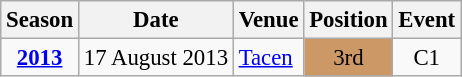<table class="wikitable" style="text-align:center; font-size:95%;">
<tr>
<th>Season</th>
<th>Date</th>
<th>Venue</th>
<th>Position</th>
<th>Event</th>
</tr>
<tr>
<td><strong><a href='#'>2013</a></strong></td>
<td align=right>17 August 2013</td>
<td align=left><a href='#'>Tacen</a></td>
<td bgcolor=cc9966>3rd</td>
<td>C1</td>
</tr>
</table>
